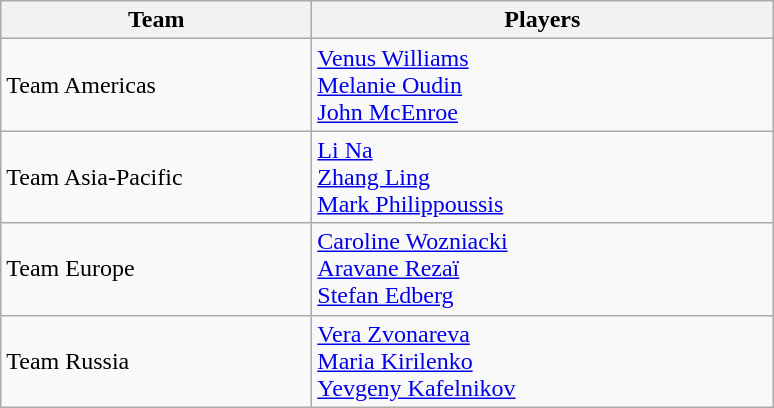<table class="wikitable">
<tr>
<th style="width:200px;">Team</th>
<th style="width:300px;">Players</th>
</tr>
<tr>
<td>Team Americas<br></td>
<td> <a href='#'>Venus Williams</a><br>  <a href='#'>Melanie Oudin</a><br>  <a href='#'>John McEnroe</a></td>
</tr>
<tr>
<td>Team Asia-Pacific</td>
<td> <a href='#'>Li Na</a><br>  <a href='#'>Zhang Ling</a><br>  <a href='#'>Mark Philippoussis</a></td>
</tr>
<tr>
<td>Team Europe</td>
<td> <a href='#'>Caroline Wozniacki</a><br>  <a href='#'>Aravane Rezaï</a><br>  <a href='#'>Stefan Edberg</a></td>
</tr>
<tr>
<td>Team Russia</td>
<td> <a href='#'>Vera Zvonareva</a><br>  <a href='#'>Maria Kirilenko</a><br>  <a href='#'>Yevgeny Kafelnikov</a></td>
</tr>
</table>
